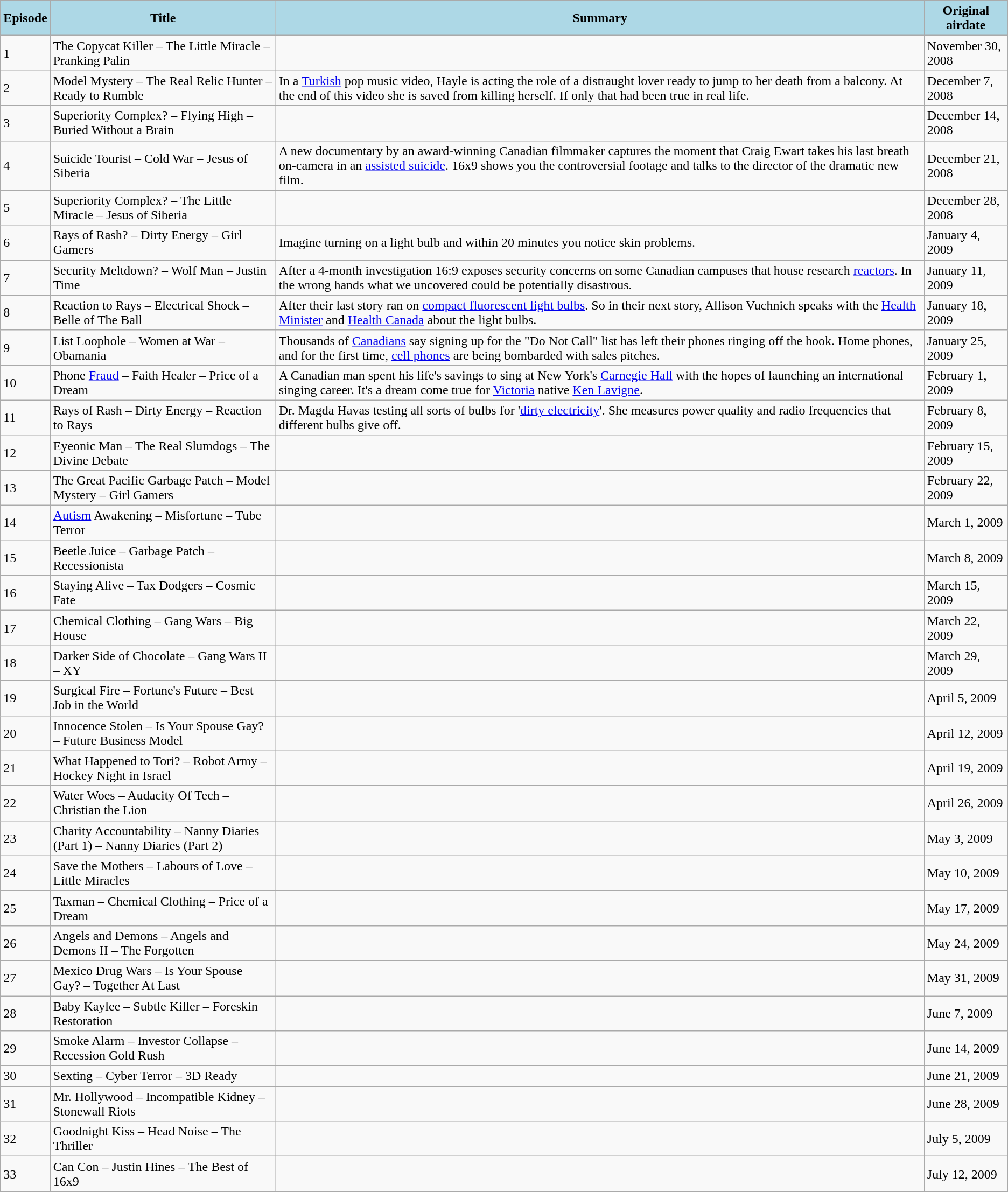<table class="wikitable" border=1>
<tr>
<th style="background:lightblue "><strong>Episode</strong></th>
<th style="background:lightblue "><strong>Title</strong></th>
<th style="background:lightblue "><strong>Summary</strong></th>
<th style="background:lightblue "><strong>Original airdate</strong></th>
</tr>
<tr>
<td>1</td>
<td>The Copycat Killer – The Little Miracle – Pranking Palin</td>
<td></td>
<td>November 30, 2008</td>
</tr>
<tr>
<td>2</td>
<td>Model Mystery – The Real Relic Hunter – Ready to Rumble</td>
<td>In a <a href='#'>Turkish</a> pop music video, Hayle is acting the role of a distraught lover ready to jump to her death from a balcony. At the end of this video she is saved from killing herself. If only that had been true in real life.</td>
<td>December 7, 2008</td>
</tr>
<tr>
<td>3</td>
<td>Superiority Complex? – Flying High – Buried Without a Brain</td>
<td></td>
<td>December 14, 2008</td>
</tr>
<tr>
<td>4</td>
<td>Suicide Tourist – Cold War – Jesus of Siberia</td>
<td>A new documentary by an award-winning Canadian filmmaker captures the moment that Craig Ewart takes his last breath on-camera in an <a href='#'>assisted suicide</a>. 16x9 shows you the controversial footage and talks to the director of the dramatic new film.</td>
<td>December 21, 2008</td>
</tr>
<tr>
<td>5</td>
<td>Superiority Complex? – The Little Miracle – Jesus of Siberia</td>
<td></td>
<td>December 28, 2008</td>
</tr>
<tr>
<td>6</td>
<td>Rays of Rash? – Dirty Energy – Girl Gamers</td>
<td>Imagine turning on a light bulb and within 20 minutes you notice skin problems.</td>
<td>January 4, 2009</td>
</tr>
<tr>
<td>7</td>
<td>Security Meltdown? – Wolf Man – Justin Time</td>
<td>After a 4-month investigation 16:9 exposes security concerns on some Canadian campuses that house research <a href='#'>reactors</a>. In the wrong hands what we uncovered could be potentially disastrous.</td>
<td>January 11, 2009</td>
</tr>
<tr>
<td>8</td>
<td>Reaction to Rays – Electrical Shock – Belle of The Ball</td>
<td>After their last story ran on <a href='#'>compact fluorescent light bulbs</a>. So in their next story, Allison Vuchnich speaks with the <a href='#'>Health Minister</a> and <a href='#'>Health Canada</a> about the light bulbs.</td>
<td>January 18, 2009</td>
</tr>
<tr>
<td>9</td>
<td>List Loophole – Women at War – Obamania</td>
<td>Thousands of <a href='#'>Canadians</a> say signing up for the "Do Not Call" list has left their phones ringing off the hook. Home phones, and for the first time, <a href='#'>cell phones</a> are being bombarded with sales pitches.</td>
<td>January 25, 2009</td>
</tr>
<tr>
<td>10</td>
<td>Phone <a href='#'>Fraud</a> – Faith Healer – Price of a Dream</td>
<td>A Canadian man spent his life's savings to sing at New York's <a href='#'>Carnegie Hall</a> with the hopes of launching an international singing career. It's a dream come true for <a href='#'>Victoria</a> native <a href='#'>Ken Lavigne</a>.</td>
<td>February 1, 2009</td>
</tr>
<tr>
<td>11</td>
<td>Rays of Rash – Dirty Energy – Reaction to Rays</td>
<td>Dr. Magda Havas testing all sorts of bulbs for '<a href='#'>dirty electricity</a>'. She measures power quality and radio frequencies that different bulbs give off.</td>
<td>February 8, 2009</td>
</tr>
<tr>
<td>12</td>
<td>Eyeonic Man – The Real Slumdogs – The Divine Debate</td>
<td></td>
<td>February 15, 2009</td>
</tr>
<tr>
<td>13</td>
<td>The Great Pacific Garbage Patch – Model Mystery – Girl Gamers</td>
<td></td>
<td>February 22, 2009</td>
</tr>
<tr>
<td>14</td>
<td><a href='#'>Autism</a> Awakening – Misfortune – Tube Terror</td>
<td></td>
<td>March 1, 2009</td>
</tr>
<tr>
<td>15</td>
<td>Beetle Juice – Garbage Patch – Recessionista</td>
<td></td>
<td>March 8, 2009</td>
</tr>
<tr>
<td>16</td>
<td>Staying Alive – Tax Dodgers – Cosmic Fate</td>
<td></td>
<td>March 15, 2009</td>
</tr>
<tr>
<td>17</td>
<td>Chemical Clothing – Gang Wars – Big House</td>
<td></td>
<td>March 22, 2009</td>
</tr>
<tr>
<td>18</td>
<td>Darker Side of Chocolate – Gang Wars II – XY</td>
<td></td>
<td>March 29, 2009</td>
</tr>
<tr>
<td>19</td>
<td>Surgical Fire – Fortune's Future – Best Job in the World</td>
<td></td>
<td>April 5, 2009</td>
</tr>
<tr>
<td>20</td>
<td>Innocence Stolen – Is Your Spouse Gay? – Future Business Model</td>
<td></td>
<td>April 12, 2009</td>
</tr>
<tr>
<td>21</td>
<td>What Happened to Tori? – Robot Army – Hockey Night in Israel</td>
<td></td>
<td>April 19, 2009</td>
</tr>
<tr>
<td>22</td>
<td>Water Woes – Audacity Of Tech – Christian the Lion</td>
<td></td>
<td>April 26, 2009</td>
</tr>
<tr>
<td>23</td>
<td>Charity Accountability – Nanny Diaries (Part 1) – Nanny Diaries (Part 2)</td>
<td></td>
<td>May 3, 2009</td>
</tr>
<tr>
<td>24</td>
<td>Save the Mothers – Labours of Love – Little Miracles</td>
<td></td>
<td>May 10, 2009</td>
</tr>
<tr>
<td>25</td>
<td>Taxman – Chemical Clothing – Price of a Dream</td>
<td></td>
<td>May 17, 2009</td>
</tr>
<tr>
<td>26</td>
<td>Angels and Demons – Angels and Demons II – The Forgotten</td>
<td></td>
<td>May 24, 2009</td>
</tr>
<tr>
<td>27</td>
<td>Mexico Drug Wars – Is Your Spouse Gay? – Together At Last</td>
<td></td>
<td>May 31, 2009</td>
</tr>
<tr>
<td>28</td>
<td>Baby Kaylee – Subtle Killer – Foreskin Restoration</td>
<td></td>
<td>June 7, 2009</td>
</tr>
<tr>
<td>29</td>
<td>Smoke Alarm – Investor Collapse – Recession Gold Rush</td>
<td></td>
<td>June 14, 2009</td>
</tr>
<tr>
<td>30</td>
<td>Sexting – Cyber Terror – 3D Ready</td>
<td></td>
<td>June 21, 2009</td>
</tr>
<tr>
<td>31</td>
<td>Mr. Hollywood – Incompatible Kidney – Stonewall Riots</td>
<td></td>
<td>June 28, 2009</td>
</tr>
<tr>
<td>32</td>
<td>Goodnight Kiss – Head Noise – The Thriller</td>
<td></td>
<td>July 5, 2009</td>
</tr>
<tr>
<td>33</td>
<td>Can Con – Justin Hines – The Best of 16x9</td>
<td></td>
<td>July 12, 2009</td>
</tr>
</table>
